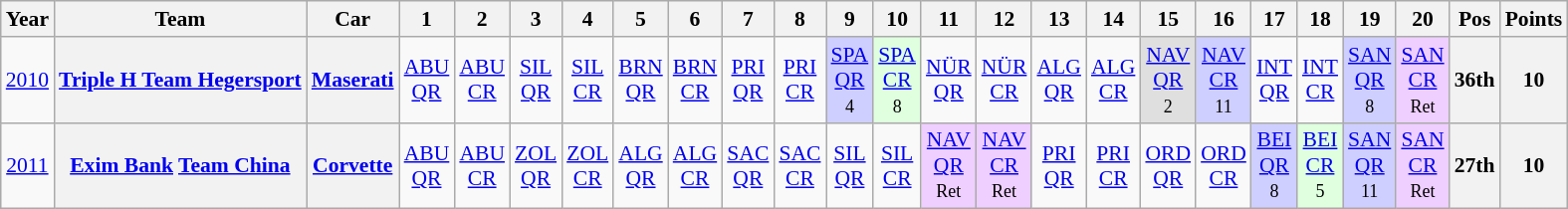<table class="wikitable" border="1" style="text-align:center; font-size:90%;">
<tr>
<th>Year</th>
<th>Team</th>
<th>Car</th>
<th>1</th>
<th>2</th>
<th>3</th>
<th>4</th>
<th>5</th>
<th>6</th>
<th>7</th>
<th>8</th>
<th>9</th>
<th>10</th>
<th>11</th>
<th>12</th>
<th>13</th>
<th>14</th>
<th>15</th>
<th>16</th>
<th>17</th>
<th>18</th>
<th>19</th>
<th>20</th>
<th>Pos</th>
<th>Points</th>
</tr>
<tr>
<td><a href='#'>2010</a></td>
<th><a href='#'>Triple H Team Hegersport</a></th>
<th><a href='#'>Maserati</a></th>
<td><a href='#'>ABU<br>QR</a></td>
<td><a href='#'>ABU<br>CR</a></td>
<td><a href='#'>SIL<br>QR</a></td>
<td><a href='#'>SIL<br>CR</a></td>
<td><a href='#'>BRN<br>QR</a></td>
<td><a href='#'>BRN<br>CR</a></td>
<td><a href='#'>PRI<br>QR</a></td>
<td><a href='#'>PRI<br>CR</a></td>
<td style="background:#CFCFFF;"><a href='#'>SPA<br>QR</a><br><small>4<br></small></td>
<td style="background:#DFFFDF;"><a href='#'>SPA<br>CR</a><br><small>8<br></small></td>
<td><a href='#'>NÜR<br>QR</a></td>
<td><a href='#'>NÜR<br>CR</a></td>
<td><a href='#'>ALG<br>QR</a></td>
<td><a href='#'>ALG<br>CR</a></td>
<td style="background:#DFDFDF;"><a href='#'>NAV<br>QR</a><br><small>2<br></small></td>
<td style="background:#CFCFFF;"><a href='#'>NAV<br>CR</a><br><small>11<br></small></td>
<td><a href='#'>INT<br>QR</a></td>
<td><a href='#'>INT<br>CR</a></td>
<td style="background:#CFCFFF;"><a href='#'>SAN<br>QR</a><br><small>8<br></small></td>
<td style="background:#EFCFFF;"><a href='#'>SAN<br>CR</a><br><small>Ret<br></small></td>
<th>36th</th>
<th>10</th>
</tr>
<tr>
<td><a href='#'>2011</a></td>
<th><a href='#'>Exim Bank</a> <a href='#'>Team China</a></th>
<th><a href='#'>Corvette</a></th>
<td><a href='#'>ABU<br>QR</a></td>
<td><a href='#'>ABU<br>CR</a></td>
<td><a href='#'>ZOL<br>QR</a></td>
<td><a href='#'>ZOL<br>CR</a></td>
<td><a href='#'>ALG<br>QR</a></td>
<td><a href='#'>ALG<br>CR</a></td>
<td><a href='#'>SAC<br>QR</a></td>
<td><a href='#'>SAC<br>CR</a></td>
<td><a href='#'>SIL<br>QR</a></td>
<td><a href='#'>SIL<br>CR</a></td>
<td style="background:#EFCFFF;"><a href='#'>NAV<br>QR</a><br><small>Ret<br></small></td>
<td style="background:#EFCFFF;"><a href='#'>NAV<br>CR</a><br><small>Ret<br></small></td>
<td><a href='#'>PRI<br>QR</a></td>
<td><a href='#'>PRI<br>CR</a></td>
<td><a href='#'>ORD<br>QR</a></td>
<td><a href='#'>ORD<br>CR</a></td>
<td style="background:#CFCFFF;"><a href='#'>BEI<br>QR</a><br><small>8<br></small></td>
<td style="background:#DFFFDF;"><a href='#'>BEI<br>CR</a><br><small>5<br></small></td>
<td style="background:#CFCFFF;"><a href='#'>SAN<br>QR</a><br><small>11<br></small></td>
<td style="background:#EFCFFF;"><a href='#'>SAN<br>CR</a><br><small>Ret<br></small></td>
<th>27th</th>
<th>10</th>
</tr>
</table>
